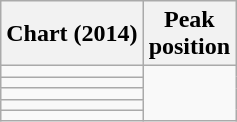<table class="wikitable">
<tr>
<th>Chart (2014)</th>
<th>Peak<br>position</th>
</tr>
<tr>
<td></td>
</tr>
<tr>
<td></td>
</tr>
<tr>
<td></td>
</tr>
<tr>
<td></td>
</tr>
<tr>
<td></td>
</tr>
</table>
